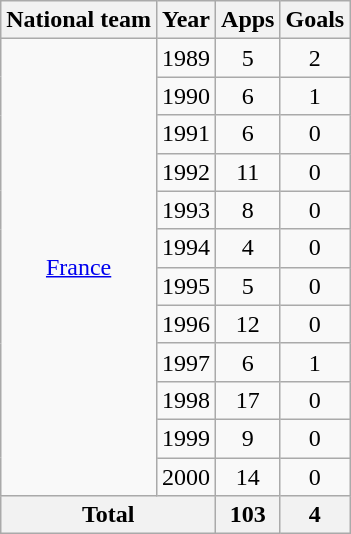<table class="wikitable" style="text-align:center">
<tr>
<th>National team</th>
<th>Year</th>
<th>Apps</th>
<th>Goals</th>
</tr>
<tr>
<td rowspan="12"><a href='#'>France</a></td>
<td>1989</td>
<td>5</td>
<td>2</td>
</tr>
<tr>
<td>1990</td>
<td>6</td>
<td>1</td>
</tr>
<tr>
<td>1991</td>
<td>6</td>
<td>0</td>
</tr>
<tr>
<td>1992</td>
<td>11</td>
<td>0</td>
</tr>
<tr>
<td>1993</td>
<td>8</td>
<td>0</td>
</tr>
<tr>
<td>1994</td>
<td>4</td>
<td>0</td>
</tr>
<tr>
<td>1995</td>
<td>5</td>
<td>0</td>
</tr>
<tr>
<td>1996</td>
<td>12</td>
<td>0</td>
</tr>
<tr>
<td>1997</td>
<td>6</td>
<td>1</td>
</tr>
<tr>
<td>1998</td>
<td>17</td>
<td>0</td>
</tr>
<tr>
<td>1999</td>
<td>9</td>
<td>0</td>
</tr>
<tr>
<td>2000</td>
<td>14</td>
<td>0</td>
</tr>
<tr>
<th colspan="2">Total</th>
<th>103</th>
<th>4</th>
</tr>
</table>
